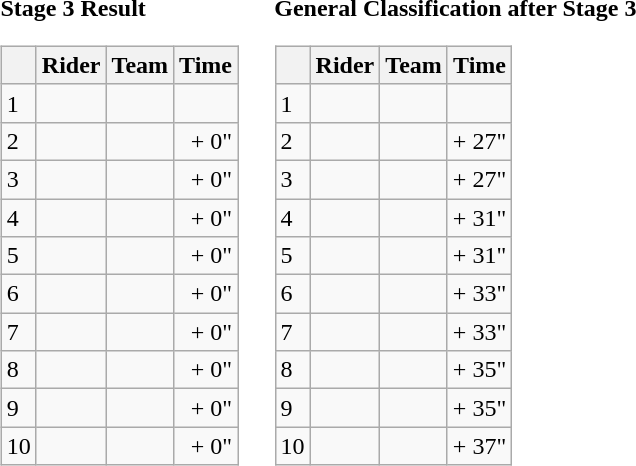<table>
<tr>
<td><strong>Stage 3 Result</strong><br><table class="wikitable">
<tr>
<th></th>
<th>Rider</th>
<th>Team</th>
<th>Time</th>
</tr>
<tr>
<td>1</td>
<td></td>
<td></td>
<td align="right"></td>
</tr>
<tr>
<td>2</td>
<td></td>
<td></td>
<td align="right">+ 0"</td>
</tr>
<tr>
<td>3</td>
<td></td>
<td></td>
<td align="right">+ 0"</td>
</tr>
<tr>
<td>4</td>
<td></td>
<td></td>
<td align="right">+ 0"</td>
</tr>
<tr>
<td>5</td>
<td></td>
<td></td>
<td align="right">+ 0"</td>
</tr>
<tr>
<td>6</td>
<td></td>
<td></td>
<td align="right">+ 0"</td>
</tr>
<tr>
<td>7</td>
<td> </td>
<td></td>
<td align="right">+ 0"</td>
</tr>
<tr>
<td>8</td>
<td></td>
<td></td>
<td align="right">+ 0"</td>
</tr>
<tr>
<td>9</td>
<td></td>
<td></td>
<td align="right">+ 0"</td>
</tr>
<tr>
<td>10</td>
<td></td>
<td></td>
<td align="right">+ 0"</td>
</tr>
</table>
</td>
<td></td>
<td><strong>General Classification after Stage 3</strong><br><table class="wikitable">
<tr>
<th></th>
<th>Rider</th>
<th>Team</th>
<th>Time</th>
</tr>
<tr>
<td>1</td>
<td> </td>
<td></td>
<td align="right"></td>
</tr>
<tr>
<td>2</td>
<td> </td>
<td></td>
<td align="right">+ 27"</td>
</tr>
<tr>
<td>3</td>
<td></td>
<td></td>
<td align="right">+ 27"</td>
</tr>
<tr>
<td>4</td>
<td></td>
<td></td>
<td align="right">+ 31"</td>
</tr>
<tr>
<td>5</td>
<td></td>
<td></td>
<td align="right">+ 31"</td>
</tr>
<tr>
<td>6</td>
<td></td>
<td></td>
<td align="right">+ 33"</td>
</tr>
<tr>
<td>7</td>
<td></td>
<td></td>
<td align="right">+ 33"</td>
</tr>
<tr>
<td>8</td>
<td> </td>
<td></td>
<td align="right">+ 35"</td>
</tr>
<tr>
<td>9</td>
<td></td>
<td></td>
<td align="right">+ 35"</td>
</tr>
<tr>
<td>10</td>
<td></td>
<td></td>
<td align="right">+ 37"</td>
</tr>
</table>
</td>
</tr>
</table>
